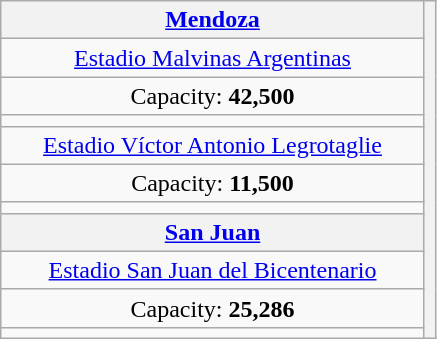<table class=wikitable style="text-align:center">
<tr>
<th width=275><a href='#'>Mendoza</a></th>
<th rowspan=16><br></th>
</tr>
<tr>
<td><a href='#'>Estadio Malvinas Argentinas</a></td>
</tr>
<tr>
<td>Capacity: <strong>42,500</strong></td>
</tr>
<tr>
<td></td>
</tr>
<tr>
<td><a href='#'>Estadio Víctor Antonio Legrotaglie</a></td>
</tr>
<tr>
<td>Capacity: <strong>11,500</strong></td>
</tr>
<tr>
<td></td>
</tr>
<tr>
<th><a href='#'>San Juan</a></th>
</tr>
<tr>
<td><a href='#'>Estadio San Juan del Bicentenario</a></td>
</tr>
<tr>
<td>Capacity: <strong>25,286</strong></td>
</tr>
<tr>
<td></td>
</tr>
</table>
